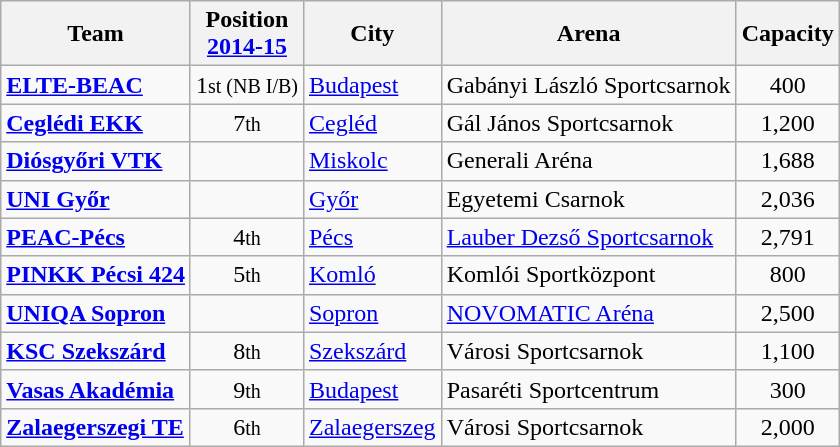<table class="wikitable sortable">
<tr>
<th>Team</th>
<th>Position<br><a href='#'>2014-15</a></th>
<th>City</th>
<th>Arena</th>
<th>Capacity</th>
</tr>
<tr>
<td><strong><a href='#'>ELTE-BEAC</a></strong></td>
<td style="text-align:center;">1<small>st (NB I/B)</small></td>
<td><a href='#'>Budapest</a></td>
<td>Gabányi László Sportcsarnok</td>
<td align="center">400</td>
</tr>
<tr>
<td><strong><a href='#'>Ceglédi EKK</a></strong></td>
<td style="text-align:center;">7<small>th</small></td>
<td><a href='#'>Cegléd</a></td>
<td>Gál János Sportcsarnok</td>
<td align="center">1,200</td>
</tr>
<tr>
<td><strong><a href='#'>Diósgyőri VTK</a></strong></td>
<td></td>
<td><a href='#'>Miskolc</a></td>
<td>Generali Aréna</td>
<td align="center">1,688</td>
</tr>
<tr>
<td><strong><a href='#'>UNI Győr</a></strong></td>
<td></td>
<td><a href='#'>Győr</a></td>
<td>Egyetemi Csarnok</td>
<td align="center">2,036</td>
</tr>
<tr>
<td><strong><a href='#'>PEAC-Pécs</a></strong></td>
<td style="text-align:center;">4<small>th</small></td>
<td><a href='#'>Pécs</a></td>
<td><a href='#'>Lauber Dezső Sportcsarnok</a></td>
<td align="center">2,791</td>
</tr>
<tr>
<td><strong><a href='#'>PINKK Pécsi 424</a></strong></td>
<td style="text-align:center;">5<small>th</small></td>
<td><a href='#'>Komló</a></td>
<td>Komlói Sportközpont</td>
<td align="center">800</td>
</tr>
<tr>
<td><strong><a href='#'>UNIQA Sopron</a></strong></td>
<td></td>
<td><a href='#'>Sopron</a></td>
<td><a href='#'>NOVOMATIC Aréna</a></td>
<td align="center">2,500</td>
</tr>
<tr>
<td><strong><a href='#'>KSC Szekszárd</a></strong></td>
<td style="text-align:center;">8<small>th</small></td>
<td><a href='#'>Szekszárd</a></td>
<td>Városi Sportcsarnok</td>
<td align="center">1,100</td>
</tr>
<tr>
<td><strong><a href='#'>Vasas Akadémia</a></strong></td>
<td style="text-align:center;">9<small>th</small></td>
<td><a href='#'>Budapest</a></td>
<td>Pasaréti Sportcentrum</td>
<td align="center">300</td>
</tr>
<tr>
<td><strong><a href='#'>Zalaegerszegi TE</a></strong></td>
<td style="text-align:center;">6<small>th</small></td>
<td><a href='#'>Zalaegerszeg</a></td>
<td>Városi Sportcsarnok</td>
<td align="center">2,000</td>
</tr>
</table>
